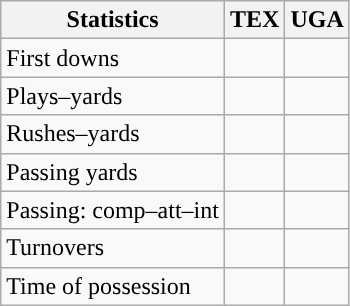<table class="wikitable" style="float:left">
<tr>
<th>Statistics</th>
<th>TEX</th>
<th>UGA</th>
</tr>
<tr>
<td>First downs</td>
<td></td>
<td></td>
</tr>
<tr>
<td>Plays–yards</td>
<td></td>
<td></td>
</tr>
<tr>
<td>Rushes–yards</td>
<td></td>
<td></td>
</tr>
<tr>
<td>Passing yards</td>
<td></td>
<td></td>
</tr>
<tr>
<td>Passing: comp–att–int</td>
<td></td>
<td></td>
</tr>
<tr>
<td>Turnovers</td>
<td></td>
<td></td>
</tr>
<tr>
<td>Time of possession</td>
<td></td>
<td></td>
</tr>
</table>
